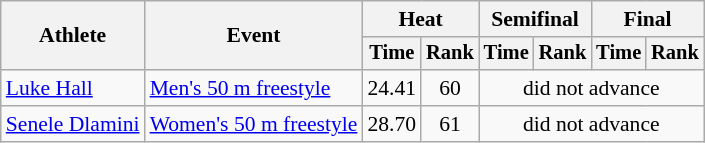<table class=wikitable style="font-size:90%">
<tr>
<th scope="col" rowspan="2">Athlete</th>
<th scope="col" rowspan="2">Event</th>
<th scope="col" colspan="2">Heat</th>
<th scope="col" colspan="2">Semifinal</th>
<th scope="col" colspan="2">Final</th>
</tr>
<tr style="font-size:95%">
<th>Time</th>
<th>Rank</th>
<th>Time</th>
<th>Rank</th>
<th>Time</th>
<th>Rank</th>
</tr>
<tr align=center>
<td align=left><a href='#'>Luke Hall</a></td>
<td align=left><a href='#'>Men's 50 m freestyle</a></td>
<td>24.41</td>
<td>60</td>
<td colspan=4>did not advance</td>
</tr>
<tr align=center>
<td align=left><a href='#'>Senele Dlamini</a></td>
<td align=left><a href='#'>Women's 50 m freestyle</a></td>
<td>28.70</td>
<td>61</td>
<td colspan=4>did not advance</td>
</tr>
</table>
